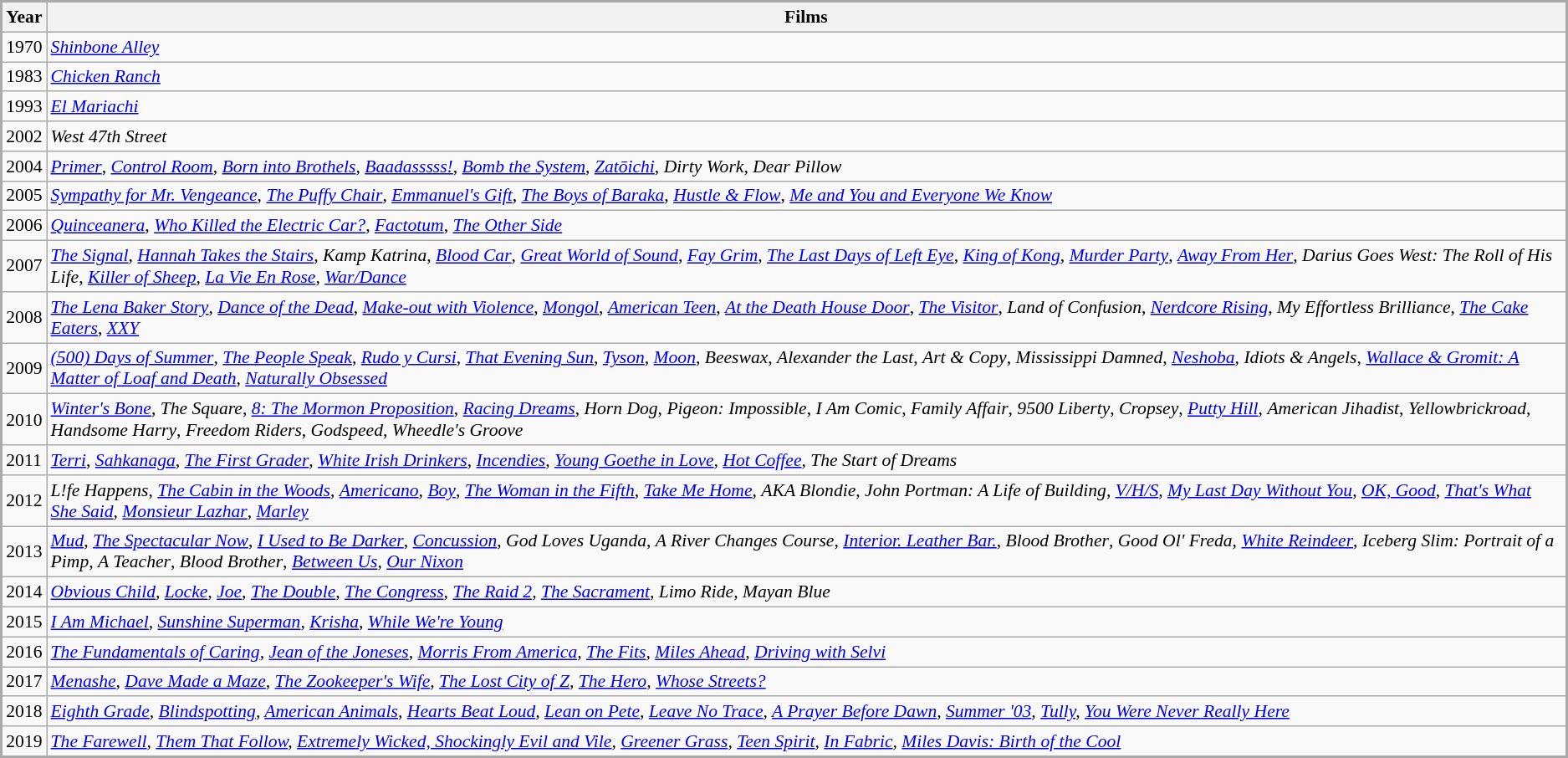<table class="wikitable" style="border:2px #aaa solid; font-size:90%;">
<tr style="background:LightSteelBlue; text-align:center;">
<th>Year</th>
<th>Films</th>
</tr>
<tr>
<td>1970</td>
<td><em><a href='#'>Shinbone Alley</a></em></td>
</tr>
<tr>
<td>1983</td>
<td><em><a href='#'>Chicken Ranch</a></em></td>
</tr>
<tr>
<td>1993</td>
<td><em><a href='#'>El Mariachi</a></em></td>
</tr>
<tr>
<td>2002</td>
<td><em>West 47th Street</em></td>
</tr>
<tr>
<td>2004</td>
<td><em><a href='#'>Primer</a></em>, <em><a href='#'>Control Room</a></em>, <em><a href='#'>Born into Brothels</a></em>, <em><a href='#'>Baadasssss!</a></em>, <em><a href='#'>Bomb the System</a></em>, <em><a href='#'>Zatōichi</a></em>, <em>Dirty Work</em>, <em>Dear Pillow</em></td>
</tr>
<tr>
<td>2005</td>
<td><em><a href='#'>Sympathy for Mr. Vengeance</a></em>, <em><a href='#'>The Puffy Chair</a></em>, <em><a href='#'>Emmanuel's Gift</a></em>, <em><a href='#'>The Boys of Baraka</a></em>, <em><a href='#'>Hustle & Flow</a></em>, <em><a href='#'>Me and You and Everyone We Know</a></em></td>
</tr>
<tr>
<td>2006</td>
<td><em><a href='#'>Quinceanera</a></em>, <em><a href='#'>Who Killed the Electric Car?</a></em>, <em><a href='#'>Factotum</a></em>, <em><a href='#'>The Other Side</a></em></td>
</tr>
<tr>
<td>2007</td>
<td><em><a href='#'>The Signal</a></em>, <em><a href='#'>Hannah Takes the Stairs</a></em>, <em>Kamp Katrina</em>, <em><a href='#'>Blood Car</a></em>, <em><a href='#'>Great World of Sound</a></em>, <em><a href='#'>Fay Grim</a></em>, <em><a href='#'>The Last Days of Left Eye</a></em>, <em><a href='#'>King of Kong</a></em>, <em><a href='#'>Murder Party</a></em>, <em><a href='#'>Away From Her</a></em>, <em>Darius Goes West: The Roll of His Life</em>, <em><a href='#'>Killer of Sheep</a></em>, <em><a href='#'>La Vie En Rose</a></em>, <em><a href='#'>War/Dance</a></em></td>
</tr>
<tr>
<td>2008</td>
<td><em><a href='#'>The Lena Baker Story</a></em>, <em><a href='#'>Dance of the Dead</a></em>, <em><a href='#'>Make-out with Violence</a></em>, <em><a href='#'>Mongol</a></em>, <em><a href='#'>American Teen</a></em>, <em><a href='#'>At the Death House Door</a></em>, <em><a href='#'>The Visitor</a></em>, <em>Land of Confusion</em>, <em><a href='#'>Nerdcore Rising</a></em>, <em>My Effortless Brilliance</em>, <em><a href='#'>The Cake Eaters</a></em>, <em><a href='#'>XXY</a></em></td>
</tr>
<tr>
<td>2009</td>
<td><em><a href='#'>(500) Days of Summer</a></em>, <em><a href='#'>The People Speak</a></em>, <em><a href='#'>Rudo y Cursi</a></em>, <em><a href='#'>That Evening Sun</a></em>, <em><a href='#'>Tyson</a></em>, <em><a href='#'>Moon</a></em>, <em>Beeswax</em>, <em>Alexander the Last</em>, <em>Art & Copy</em>, <em>Mississippi Damned</em>, <em><a href='#'>Neshoba</a></em>, <em>Idiots & Angels</em>, <em><a href='#'>Wallace & Gromit: A Matter of Loaf and Death</a></em>,  <em><a href='#'>Naturally Obsessed</a></em></td>
</tr>
<tr>
<td>2010</td>
<td><em><a href='#'>Winter's Bone</a></em>, <em>The Square</em>, <em><a href='#'>8: The Mormon Proposition</a></em>, <em><a href='#'>Racing Dreams</a></em>, <em>Horn Dog</em>, <em>Pigeon: Impossible</em>, <em>I Am Comic</em>, <em>Family Affair</em>, <em>9500 Liberty</em>, <em>Cropsey</em>, <em><a href='#'>Putty Hill</a></em>, <em>American Jihadist</em>, <em>Yellowbrickroad</em>, <em>Handsome Harry</em>, <em>Freedom Riders</em>, <em>Godspeed</em>, <em>Wheedle's Groove</em></td>
</tr>
<tr>
<td>2011</td>
<td><em><a href='#'>Terri</a></em>, <em><a href='#'>Sahkanaga</a></em>, <em><a href='#'>The First Grader</a></em>, <em><a href='#'>White Irish Drinkers</a></em>, <em><a href='#'>Incendies</a></em>, <em><a href='#'>Young Goethe in Love</a>, <a href='#'>Hot Coffee</a>, The Start of Dreams</em></td>
</tr>
<tr>
<td>2012</td>
<td><em>L!fe Happens</em>, <em><a href='#'>The Cabin in the Woods</a></em>, <em><a href='#'>Americano</a></em>, <em><a href='#'>Boy</a></em>, <em><a href='#'>The Woman in the Fifth</a></em>, <em><a href='#'>Take Me Home</a></em>, <em>AKA Blondie</em>, <em>John Portman: A Life of Building</em>, <em><a href='#'>V/H/S</a></em>, <em><a href='#'>My Last Day Without You</a></em>, <em><a href='#'>OK, Good</a></em>, <em><a href='#'>That's What She Said</a></em>, <em><a href='#'>Monsieur Lazhar</a></em>, <em><a href='#'>Marley</a></em></td>
</tr>
<tr>
<td>2013</td>
<td><em><a href='#'>Mud</a></em>, <em><a href='#'>The Spectacular Now</a></em>, <em><a href='#'>I Used to Be Darker</a></em>, <em><a href='#'>Concussion</a></em>, <em>God Loves Uganda</em>, <em>A River Changes Course</em>, <em><a href='#'>Interior. Leather Bar.</a></em>, <em>Blood Brother</em>, <em>Good Ol' Freda</em>, <em><a href='#'>White Reindeer</a></em>, <em>Iceberg Slim: Portrait of a Pimp</em>, <em>A Teacher</em>, <em>Blood Brother</em>, <em><a href='#'>Between Us</a></em>, <em><a href='#'>Our Nixon</a></em></td>
</tr>
<tr>
<td>2014</td>
<td><em><a href='#'>Obvious Child</a>, <a href='#'>Locke</a>, <a href='#'>Joe</a>, <a href='#'>The Double</a>, <a href='#'>The Congress</a>, <a href='#'>The Raid 2</a>, <a href='#'>The Sacrament</a>, Limo Ride, Mayan Blue</em></td>
</tr>
<tr>
<td>2015</td>
<td><em><a href='#'>I Am Michael</a>, <a href='#'>Sunshine Superman</a>, <a href='#'>Krisha</a>, <a href='#'>While We're Young</a></em></td>
</tr>
<tr>
<td>2016</td>
<td><em><a href='#'>The Fundamentals of Caring</a>, <a href='#'>Jean of the Joneses</a>, <a href='#'>Morris From America</a>, <a href='#'>The Fits</a>, <a href='#'>Miles Ahead</a>, <a href='#'>Driving with Selvi</a></em></td>
</tr>
<tr>
<td>2017</td>
<td><em><a href='#'>Menashe</a>, <a href='#'>Dave Made a Maze</a>, <a href='#'>The Zookeeper's Wife</a>, <a href='#'>The Lost City of Z</a>, <a href='#'>The Hero</a>, <a href='#'>Whose Streets?</a></em></td>
</tr>
<tr>
<td>2018</td>
<td><em><a href='#'>Eighth Grade</a>, <a href='#'>Blindspotting</a>, <a href='#'>American Animals</a>, <a href='#'>Hearts Beat Loud</a>, <a href='#'>Lean on Pete</a>, <a href='#'>Leave No Trace</a>, <a href='#'>A Prayer Before Dawn</a>, <a href='#'>Summer '03</a>, <a href='#'>Tully</a>, <a href='#'>You Were Never Really Here</a></em></td>
</tr>
<tr>
<td>2019</td>
<td><em><a href='#'>The Farewell</a>, <a href='#'>Them That Follow</a>, <a href='#'>Extremely Wicked, Shockingly Evil and Vile</a>, <a href='#'>Greener Grass</a>, <a href='#'>Teen Spirit</a>, <a href='#'>In Fabric</a>, <a href='#'>Miles Davis: Birth of the Cool</a></em></td>
</tr>
</table>
